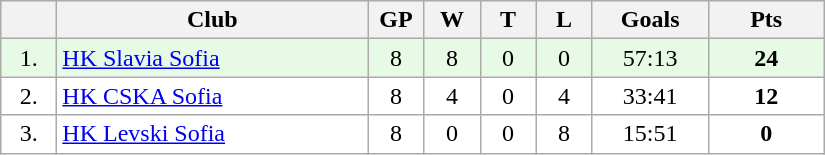<table class="wikitable">
<tr>
<th width="30"></th>
<th width="200">Club</th>
<th width="30">GP</th>
<th width="30">W</th>
<th width="30">T</th>
<th width="30">L</th>
<th width="70">Goals</th>
<th width="70">Pts</th>
</tr>
<tr bgcolor="#e6fae6" align="center">
<td>1.</td>
<td align="left"><a href='#'>HK Slavia Sofia</a></td>
<td>8</td>
<td>8</td>
<td>0</td>
<td>0</td>
<td>57:13</td>
<td><strong>24</strong></td>
</tr>
<tr bgcolor="#FFFFFF" align="center">
<td>2.</td>
<td align="left"><a href='#'>HK CSKA Sofia</a></td>
<td>8</td>
<td>4</td>
<td>0</td>
<td>4</td>
<td>33:41</td>
<td><strong>12</strong></td>
</tr>
<tr bgcolor="#FFFFFF" align="center">
<td>3.</td>
<td align="left"><a href='#'>HK Levski Sofia</a></td>
<td>8</td>
<td>0</td>
<td>0</td>
<td>8</td>
<td>15:51</td>
<td><strong>0</strong></td>
</tr>
</table>
